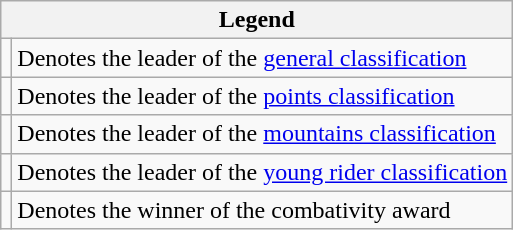<table class="wikitable">
<tr>
<th scope="col" colspan="4">Legend</th>
</tr>
<tr>
<td></td>
<td>Denotes the leader of the <a href='#'>general classification</a></td>
</tr>
<tr>
<td></td>
<td>Denotes the leader of the <a href='#'>points classification</a></td>
</tr>
<tr>
<td></td>
<td>Denotes the leader of the <a href='#'>mountains classification</a></td>
</tr>
<tr>
<td></td>
<td>Denotes the leader of the <a href='#'>young rider classification</a></td>
</tr>
<tr>
<td></td>
<td>Denotes the winner of the combativity award</td>
</tr>
</table>
